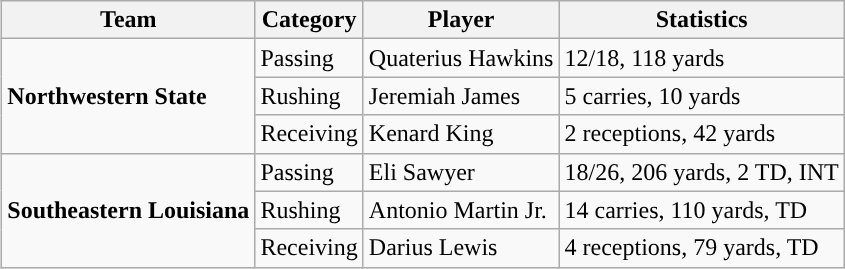<table class="wikitable" style="float: right;">
<tr>
<th>Team</th>
<th>Category</th>
<th>Player</th>
<th>Statistics</th>
</tr>
<tr>
<td rowspan=3><strong>Northwestern State</strong></td>
<td>Passing</td>
<td>Quaterius Hawkins</td>
<td>12/18, 118 yards</td>
</tr>
<tr>
<td>Rushing</td>
<td>Jeremiah James</td>
<td>5 carries, 10 yards</td>
</tr>
<tr>
<td>Receiving</td>
<td>Kenard King</td>
<td>2 receptions, 42 yards</td>
</tr>
<tr>
<td rowspan=3><strong>Southeastern Louisiana</strong></td>
<td>Passing</td>
<td>Eli Sawyer</td>
<td>18/26, 206 yards, 2 TD, INT</td>
</tr>
<tr>
<td>Rushing</td>
<td>Antonio Martin Jr.</td>
<td>14 carries, 110 yards, TD</td>
</tr>
<tr>
<td>Receiving</td>
<td>Darius Lewis</td>
<td>4 receptions, 79 yards, TD</td>
</tr>
</table>
